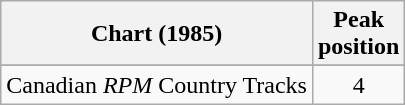<table class="wikitable sortable">
<tr>
<th align="left">Chart (1985)</th>
<th align="center">Peak<br>position</th>
</tr>
<tr>
</tr>
<tr>
<td align="left">Canadian <em>RPM</em> Country Tracks</td>
<td align="center">4</td>
</tr>
</table>
